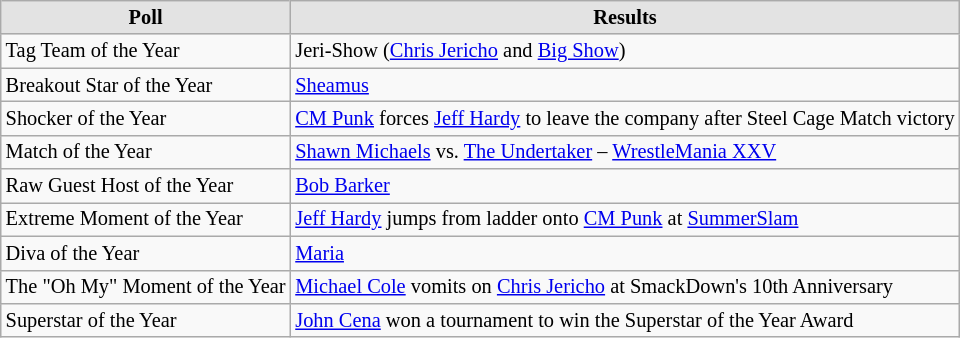<table class="wikitable" style="font-size: 85%; text-align: left;">
<tr>
<th style="border-style: none none solid solid; background: #e3e3e3"><strong>Poll</strong></th>
<th style="border-style:none none solid solid; background:#e3e3e3;"><strong>Results</strong></th>
</tr>
<tr>
<td>Tag Team of the Year</td>
<td>Jeri-Show (<a href='#'>Chris Jericho</a> and <a href='#'>Big Show</a>)</td>
</tr>
<tr>
<td>Breakout Star of the Year</td>
<td><a href='#'>Sheamus</a></td>
</tr>
<tr>
<td>Shocker of the Year</td>
<td><a href='#'>CM Punk</a> forces <a href='#'>Jeff Hardy</a> to leave the company after Steel Cage Match victory</td>
</tr>
<tr>
<td>Match of the Year</td>
<td><a href='#'>Shawn Michaels</a> vs. <a href='#'>The Undertaker</a> – <a href='#'>WrestleMania XXV</a></td>
</tr>
<tr>
<td>Raw Guest Host of the Year</td>
<td><a href='#'>Bob Barker</a></td>
</tr>
<tr>
<td>Extreme Moment of the Year</td>
<td><a href='#'>Jeff Hardy</a> jumps from ladder onto <a href='#'>CM Punk</a> at <a href='#'>SummerSlam</a></td>
</tr>
<tr>
<td>Diva of the Year</td>
<td><a href='#'>Maria</a></td>
</tr>
<tr>
<td>The "Oh My" Moment of the Year</td>
<td><a href='#'>Michael Cole</a> vomits on <a href='#'>Chris Jericho</a> at SmackDown's 10th Anniversary</td>
</tr>
<tr>
<td>Superstar of the Year</td>
<td><a href='#'>John Cena</a> won a tournament to win the Superstar of the Year Award</td>
</tr>
</table>
